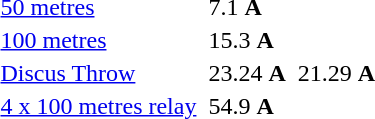<table>
<tr>
<td><a href='#'>50 metres</a></td>
<td></td>
<td>7.1 <strong>A</strong></td>
<td></td>
<td></td>
<td></td>
<td></td>
</tr>
<tr>
<td><a href='#'>100 metres</a></td>
<td></td>
<td>15.3 <strong>A</strong></td>
<td></td>
<td></td>
<td></td>
<td></td>
</tr>
<tr>
<td><a href='#'>Discus Throw</a></td>
<td></td>
<td>23.24 <strong>A</strong></td>
<td></td>
<td>21.29 <strong>A</strong></td>
<td></td>
<td></td>
</tr>
<tr>
<td><a href='#'>4 x 100 metres relay</a></td>
<td></td>
<td>54.9 <strong>A</strong></td>
<td></td>
<td></td>
<td></td>
<td></td>
</tr>
</table>
